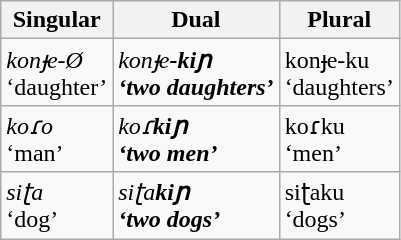<table class="wikitable">
<tr>
<th>Singular</th>
<th>Dual</th>
<th>Plural</th>
</tr>
<tr>
<td><em>konɟe-Ø</em><br>‘daughter’</td>
<td><em>konɟe<strong>-kiɲ<strong><em><br>‘two daughters’</td>
<td></em>konɟe-</strong>ku</em></strong><br>‘daughters’</td>
</tr>
<tr>
<td><em>koɾo</em><br>‘man’</td>
<td><em>koɾ<strong>kiɲ<strong><em><br>‘two men’</td>
<td></em>koɾ</strong>ku</em></strong><br>‘men’</td>
</tr>
<tr>
<td><em>siʈa</em><br>‘dog’</td>
<td><em>siʈa<strong>kiɲ<strong><em><br>‘two dogs’</td>
<td></em>siʈa</strong>ku</em></strong><br>‘dogs’</td>
</tr>
</table>
